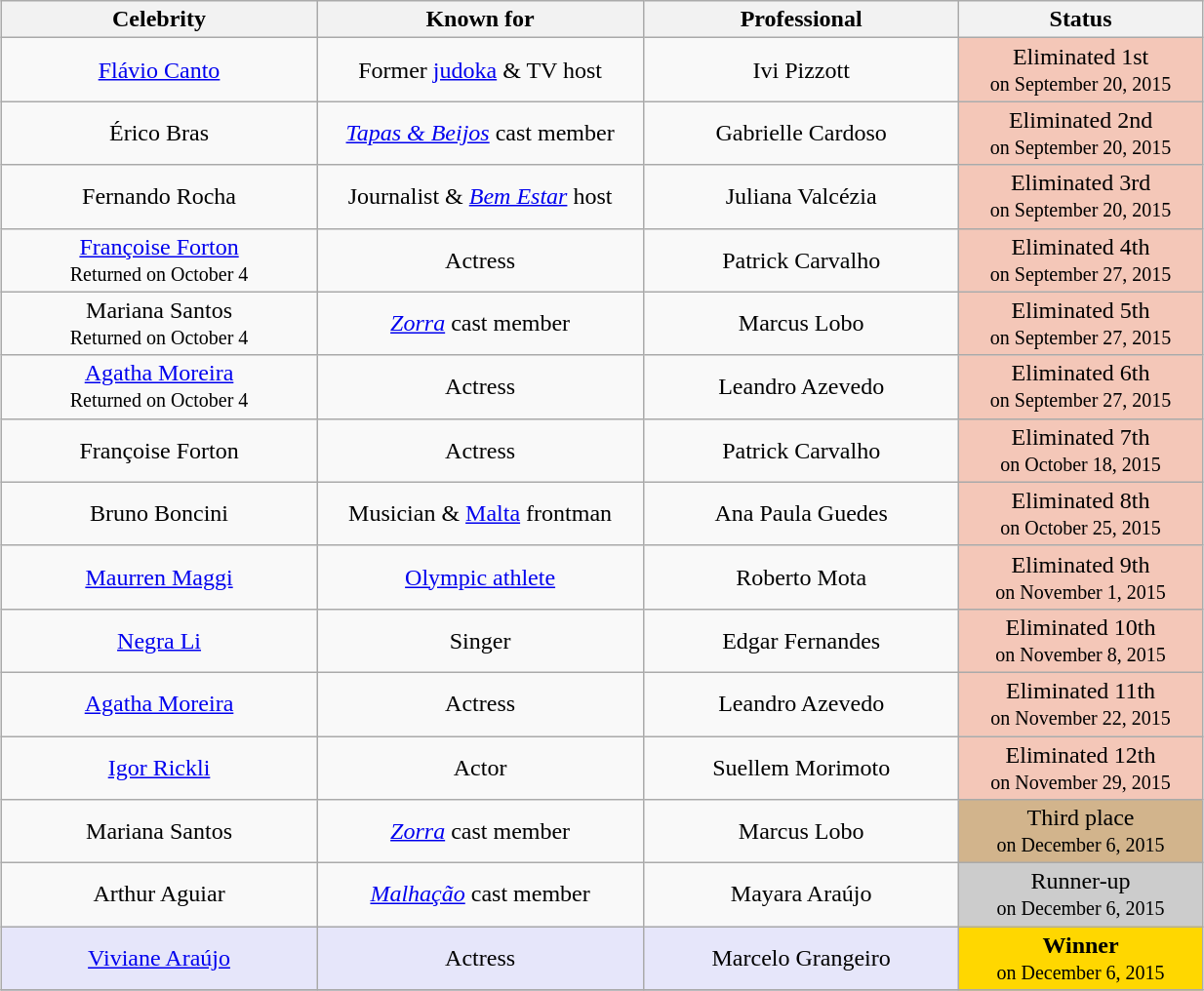<table class="wikitable" style="margin:1em auto; text-align:center; width:65%;">
<tr>
<th width=125>Celebrity</th>
<th width=130>Known for</th>
<th width=125>Professional</th>
<th width=095>Status</th>
</tr>
<tr>
<td><a href='#'>Flávio Canto</a></td>
<td>Former <a href='#'>judoka</a> & TV host</td>
<td>Ivi Pizzott</td>
<td bgcolor="F4C7B8">Eliminated 1st<br><small>on September 20, 2015</small></td>
</tr>
<tr>
<td>Érico Bras</td>
<td><em><a href='#'>Tapas & Beijos</a></em> cast member</td>
<td>Gabrielle Cardoso</td>
<td bgcolor="F4C7B8">Eliminated 2nd<br><small>on September 20, 2015</small></td>
</tr>
<tr>
<td>Fernando Rocha</td>
<td>Journalist & <em><a href='#'>Bem Estar</a></em> host</td>
<td>Juliana Valcézia</td>
<td bgcolor="F4C7B8">Eliminated 3rd<br><small>on September 20, 2015</small></td>
</tr>
<tr>
<td><a href='#'>Françoise Forton</a><br><small>Returned on October 4</small></td>
<td>Actress</td>
<td>Patrick Carvalho</td>
<td bgcolor="F4C7B8">Eliminated 4th<br><small>on September 27, 2015</small></td>
</tr>
<tr>
<td>Mariana Santos<br><small>Returned on October 4</small></td>
<td><em><a href='#'>Zorra</a></em> cast member</td>
<td>Marcus Lobo</td>
<td bgcolor="F4C7B8">Eliminated 5th<br><small>on September 27, 2015</small></td>
</tr>
<tr>
<td><a href='#'>Agatha Moreira</a><br><small>Returned on October 4</small></td>
<td>Actress</td>
<td>Leandro Azevedo</td>
<td bgcolor="F4C7B8">Eliminated 6th<br><small>on September 27, 2015</small></td>
</tr>
<tr>
<td>Françoise Forton</td>
<td>Actress</td>
<td>Patrick Carvalho</td>
<td bgcolor="F4C7B8">Eliminated 7th<br><small>on October 18, 2015</small></td>
</tr>
<tr>
<td>Bruno Boncini</td>
<td>Musician & <a href='#'>Malta</a> frontman</td>
<td>Ana Paula Guedes</td>
<td bgcolor="#F4C7B8">Eliminated 8th<br><small>on October 25, 2015</small></td>
</tr>
<tr>
<td><a href='#'>Maurren Maggi</a></td>
<td><a href='#'>Olympic athlete</a></td>
<td>Roberto Mota</td>
<td bgcolor="F4C7B8">Eliminated 9th<br><small>on November 1, 2015</small></td>
</tr>
<tr>
<td><a href='#'>Negra Li</a></td>
<td>Singer</td>
<td>Edgar Fernandes</td>
<td bgcolor="F4C7B8">Eliminated 10th<br><small>on November 8, 2015</small></td>
</tr>
<tr>
<td><a href='#'>Agatha Moreira</a></td>
<td>Actress</td>
<td>Leandro Azevedo</td>
<td bgcolor="F4C7B8">Eliminated 11th<br><small>on November 22, 2015</small></td>
</tr>
<tr>
<td><a href='#'>Igor Rickli</a></td>
<td>Actor</td>
<td>Suellem Morimoto</td>
<td bgcolor="F4C7B8">Eliminated 12th<br><small>on November 29, 2015</small></td>
</tr>
<tr>
<td>Mariana Santos</td>
<td><em><a href='#'>Zorra</a></em> cast member</td>
<td>Marcus Lobo</td>
<td bgcolor="D2B48C">Third place<br><small>on December 6, 2015</small></td>
</tr>
<tr>
<td>Arthur Aguiar</td>
<td><em><a href='#'>Malhação</a></em> cast member</td>
<td>Mayara Araújo</td>
<td bgcolor="CCCCCC">Runner-up<br><small>on December 6, 2015</small></td>
</tr>
<tr>
<td bgcolor="E6E6FA"><a href='#'>Viviane Araújo</a></td>
<td bgcolor="E6E6FA">Actress</td>
<td bgcolor="E6E6FA">Marcelo Grangeiro</td>
<td bgcolor="FFD700"><strong>Winner</strong><br><small>on December 6, 2015</small></td>
</tr>
<tr>
</tr>
</table>
